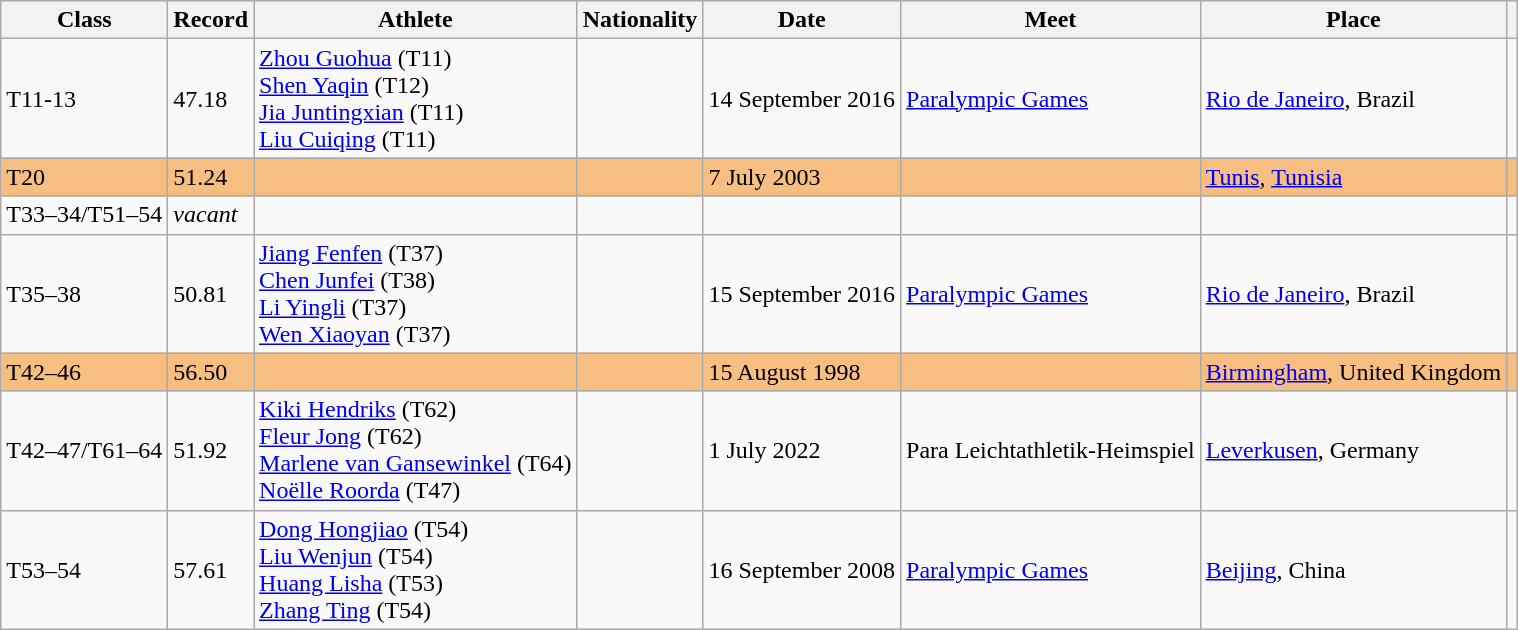<table class="wikitable">
<tr>
<th>Class</th>
<th>Record</th>
<th>Athlete</th>
<th>Nationality</th>
<th>Date</th>
<th>Meet</th>
<th>Place</th>
<th></th>
</tr>
<tr>
<td>T11-13</td>
<td>47.18</td>
<td><a href='#'>Zhou Guohua</a> (T11)<br><a href='#'>Shen Yaqin</a> (T12)<br><a href='#'>Jia Juntingxian</a> (T11)<br><a href='#'>Liu Cuiqing</a> (T11)</td>
<td></td>
<td>14 September 2016</td>
<td><a href='#'>Paralympic Games</a></td>
<td><a href='#'>Rio de Janeiro</a>, Brazil</td>
<td></td>
</tr>
<tr bgcolor=#F7BE81>
<td>T20</td>
<td>51.24</td>
<td></td>
<td></td>
<td>7 July 2003</td>
<td></td>
<td><a href='#'>Tunis</a>, <a href='#'>Tunisia</a></td>
<td></td>
</tr>
<tr>
<td>T33–34/T51–54</td>
<td><em>vacant</em></td>
<td></td>
<td></td>
<td></td>
<td></td>
<td></td>
<td></td>
</tr>
<tr>
<td>T35–38</td>
<td>50.81</td>
<td><a href='#'>Jiang Fenfen</a> (T37)<br><a href='#'>Chen Junfei</a> (T38)<br><a href='#'>Li Yingli</a> (T37)<br><a href='#'>Wen Xiaoyan</a> (T37)</td>
<td></td>
<td>15 September 2016</td>
<td><a href='#'>Paralympic Games</a></td>
<td><a href='#'>Rio de Janeiro</a>, Brazil</td>
<td></td>
</tr>
<tr bgcolor=#F7BE81>
<td>T42–46</td>
<td>56.50</td>
<td></td>
<td></td>
<td>15 August 1998</td>
<td></td>
<td><a href='#'>Birmingham</a>, United Kingdom</td>
<td></td>
</tr>
<tr>
<td>T42–47/T61–64</td>
<td>51.92</td>
<td><a href='#'>Kiki Hendriks</a> (T62)<br><a href='#'>Fleur Jong</a> (T62)<br><a href='#'>Marlene van Gansewinkel</a> (T64)<br><a href='#'>Noëlle Roorda</a> (T47)</td>
<td></td>
<td>1 July 2022</td>
<td>Para Leichtathletik-Heimspiel</td>
<td><a href='#'>Leverkusen</a>, Germany</td>
<td></td>
</tr>
<tr>
<td>T53–54</td>
<td>57.61</td>
<td><a href='#'>Dong Hongjiao</a> (T54)<br><a href='#'>Liu Wenjun</a> (T54)<br><a href='#'>Huang Lisha</a> (T53)<br><a href='#'>Zhang Ting</a> (T54)</td>
<td></td>
<td>16 September 2008</td>
<td><a href='#'>Paralympic Games</a></td>
<td><a href='#'>Beijing</a>, China</td>
</tr>
</table>
